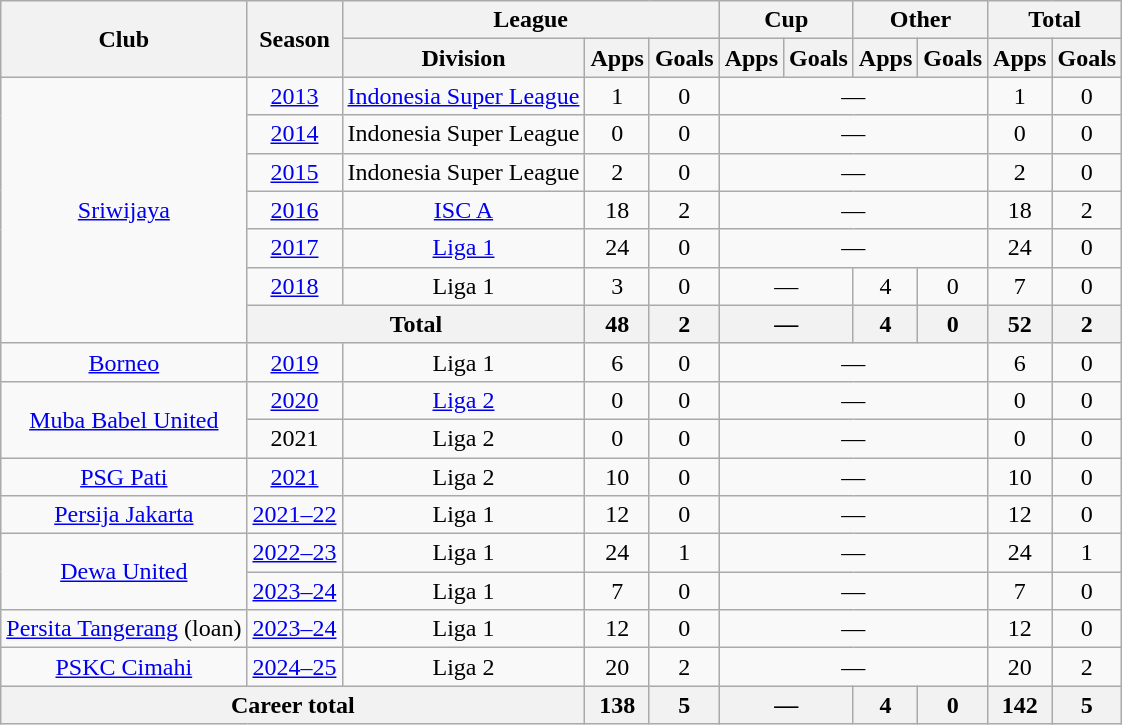<table class="wikitable" style="text-align: center;">
<tr>
<th rowspan="2">Club</th>
<th rowspan="2">Season</th>
<th colspan="3">League</th>
<th colspan="2">Cup</th>
<th colspan="2">Other</th>
<th colspan="2">Total</th>
</tr>
<tr>
<th>Division</th>
<th>Apps</th>
<th>Goals</th>
<th>Apps</th>
<th>Goals</th>
<th>Apps</th>
<th>Goals</th>
<th>Apps</th>
<th>Goals</th>
</tr>
<tr>
<td rowspan=7><a href='#'>Sriwijaya</a></td>
<td><a href='#'>2013</a></td>
<td rowspan=1><a href='#'>Indonesia Super League</a></td>
<td>1</td>
<td>0</td>
<td colspan=4>—</td>
<td>1</td>
<td>0</td>
</tr>
<tr>
<td><a href='#'>2014</a></td>
<td rowspan=1>Indonesia Super League</td>
<td>0</td>
<td>0</td>
<td colspan=4>—</td>
<td>0</td>
<td>0</td>
</tr>
<tr>
<td><a href='#'>2015</a></td>
<td rowspan=1>Indonesia Super League</td>
<td>2</td>
<td>0</td>
<td colspan=4>—</td>
<td>2</td>
<td>0</td>
</tr>
<tr>
<td><a href='#'>2016</a></td>
<td><a href='#'>ISC A</a></td>
<td>18</td>
<td>2</td>
<td colspan=4>—</td>
<td>18</td>
<td>2</td>
</tr>
<tr>
<td><a href='#'>2017</a></td>
<td rowspan=1><a href='#'>Liga 1</a></td>
<td>24</td>
<td>0</td>
<td colspan=4>—</td>
<td>24</td>
<td>0</td>
</tr>
<tr>
<td><a href='#'>2018</a></td>
<td rowspan=1>Liga 1</td>
<td>3</td>
<td>0</td>
<td colspan=2>—</td>
<td>4</td>
<td>0</td>
<td>7</td>
<td>0</td>
</tr>
<tr>
<th colspan="2">Total</th>
<th>48</th>
<th>2</th>
<th colspan="2">—</th>
<th>4</th>
<th>0</th>
<th>52</th>
<th>2</th>
</tr>
<tr>
<td><a href='#'>Borneo</a></td>
<td><a href='#'>2019</a></td>
<td>Liga 1</td>
<td>6</td>
<td>0</td>
<td colspan=4>—</td>
<td>6</td>
<td>0</td>
</tr>
<tr>
<td rowspan=2><a href='#'>Muba Babel United</a></td>
<td><a href='#'>2020</a></td>
<td rowspan=1><a href='#'>Liga 2</a></td>
<td>0</td>
<td>0</td>
<td colspan=4>—</td>
<td>0</td>
<td>0</td>
</tr>
<tr>
<td>2021</td>
<td rowspan=1>Liga 2</td>
<td>0</td>
<td>0</td>
<td colspan=4>—</td>
<td>0</td>
<td>0</td>
</tr>
<tr>
<td rowspan=1><a href='#'>PSG Pati</a></td>
<td><a href='#'>2021</a></td>
<td rowspan=1>Liga 2</td>
<td>10</td>
<td>0</td>
<td colspan=4>—</td>
<td>10</td>
<td>0</td>
</tr>
<tr>
<td rowspan=1><a href='#'>Persija Jakarta</a></td>
<td><a href='#'>2021–22</a></td>
<td rowspan=1>Liga 1</td>
<td>12</td>
<td>0</td>
<td colspan=4>—</td>
<td>12</td>
<td>0</td>
</tr>
<tr>
<td rowspan=2><a href='#'>Dewa United</a></td>
<td><a href='#'>2022–23</a></td>
<td rowspan=1>Liga 1</td>
<td>24</td>
<td>1</td>
<td colspan=4>—</td>
<td>24</td>
<td>1</td>
</tr>
<tr>
<td><a href='#'>2023–24</a></td>
<td rowspan="1">Liga 1</td>
<td>7</td>
<td>0</td>
<td colspan=4>—</td>
<td>7</td>
<td>0</td>
</tr>
<tr>
<td rowspan=1><a href='#'>Persita Tangerang</a> (loan)</td>
<td><a href='#'>2023–24</a></td>
<td rowspan=1>Liga 1</td>
<td>12</td>
<td>0</td>
<td colspan=4>—</td>
<td>12</td>
<td>0</td>
</tr>
<tr>
<td rowspan=1><a href='#'>PSKC Cimahi</a></td>
<td><a href='#'>2024–25</a></td>
<td rowspan=1>Liga 2</td>
<td>20</td>
<td>2</td>
<td colspan=4>—</td>
<td>20</td>
<td>2</td>
</tr>
<tr>
<th colspan="3">Career total</th>
<th>138</th>
<th>5</th>
<th colspan="2">—</th>
<th>4</th>
<th>0</th>
<th>142</th>
<th>5</th>
</tr>
</table>
